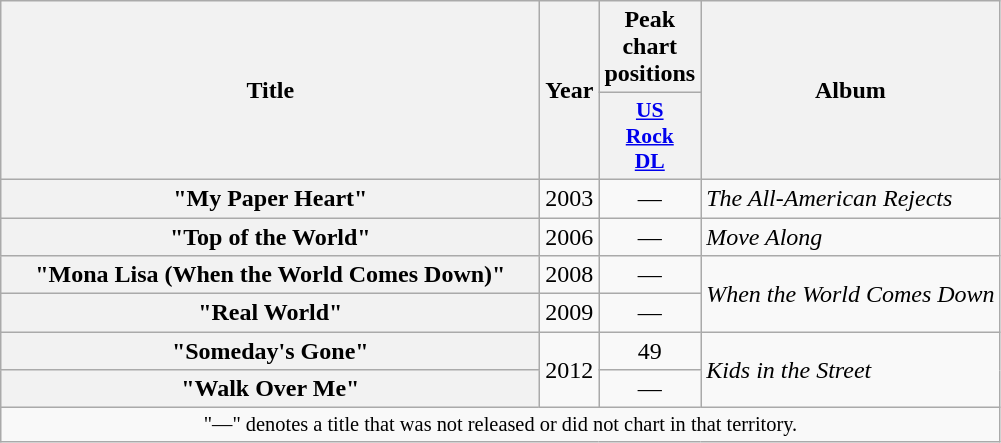<table class="wikitable plainrowheaders" style="text-align:center;" border="1">
<tr>
<th scope="col" rowspan="2" style="width:22em;">Title</th>
<th scope="col" rowspan="2">Year</th>
<th scope="col" colspan="1">Peak chart positions</th>
<th scope="col" rowspan="2">Album</th>
</tr>
<tr>
<th scope="col" style="width:3em;font-size:90%;"><a href='#'>US<br>Rock<br>DL</a><br></th>
</tr>
<tr>
<th scope="row">"My Paper Heart"</th>
<td>2003</td>
<td>—</td>
<td style="text-align:left;"><em>The All-American Rejects</em></td>
</tr>
<tr>
<th scope="row">"Top of the World"</th>
<td>2006</td>
<td>—</td>
<td style="text-align:left;"><em>Move Along</em></td>
</tr>
<tr>
<th scope="row">"Mona Lisa (When the World Comes Down)"</th>
<td>2008</td>
<td>—</td>
<td rowspan="2" style="text-align:left;"><em>When the World Comes Down</em></td>
</tr>
<tr>
<th scope="row">"Real World"</th>
<td>2009</td>
<td>—</td>
</tr>
<tr>
<th scope="row">"Someday's Gone"</th>
<td rowspan="2">2012</td>
<td>49</td>
<td rowspan="2" style="text-align:left;"><em>Kids in the Street</em></td>
</tr>
<tr>
<th scope="row">"Walk Over Me"</th>
<td>—</td>
</tr>
<tr>
<td colspan="15" style="text-align:center; font-size:85%">"—" denotes a title that was not released or did not chart in that territory.</td>
</tr>
</table>
